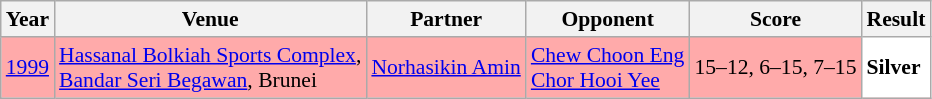<table class="sortable wikitable" style="font-size: 90%;">
<tr>
<th>Year</th>
<th>Venue</th>
<th>Partner</th>
<th>Opponent</th>
<th>Score</th>
<th>Result</th>
</tr>
<tr style="background:#FFAAAA">
<td align="center"><a href='#'>1999</a></td>
<td align="left"><a href='#'>Hassanal Bolkiah Sports Complex</a>,<br><a href='#'>Bandar Seri Begawan</a>, Brunei</td>
<td align="left"> <a href='#'>Norhasikin Amin</a></td>
<td align="left"> <a href='#'>Chew Choon Eng</a><br> <a href='#'>Chor Hooi Yee</a></td>
<td align="left">15–12, 6–15, 7–15</td>
<td style="text-align:left; background:white"> <strong>Silver</strong></td>
</tr>
</table>
